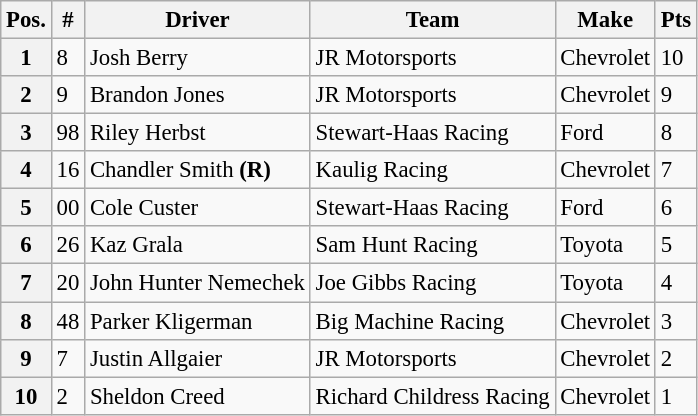<table class="wikitable" style="font-size:95%">
<tr>
<th>Pos.</th>
<th>#</th>
<th>Driver</th>
<th>Team</th>
<th>Make</th>
<th>Pts</th>
</tr>
<tr>
<th>1</th>
<td>8</td>
<td>Josh Berry</td>
<td>JR Motorsports</td>
<td>Chevrolet</td>
<td>10</td>
</tr>
<tr>
<th>2</th>
<td>9</td>
<td>Brandon Jones</td>
<td>JR Motorsports</td>
<td>Chevrolet</td>
<td>9</td>
</tr>
<tr>
<th>3</th>
<td>98</td>
<td>Riley Herbst</td>
<td>Stewart-Haas Racing</td>
<td>Ford</td>
<td>8</td>
</tr>
<tr>
<th>4</th>
<td>16</td>
<td>Chandler Smith <strong>(R)</strong></td>
<td>Kaulig Racing</td>
<td>Chevrolet</td>
<td>7</td>
</tr>
<tr>
<th>5</th>
<td>00</td>
<td>Cole Custer</td>
<td>Stewart-Haas Racing</td>
<td>Ford</td>
<td>6</td>
</tr>
<tr>
<th>6</th>
<td>26</td>
<td>Kaz Grala</td>
<td>Sam Hunt Racing</td>
<td>Toyota</td>
<td>5</td>
</tr>
<tr>
<th>7</th>
<td>20</td>
<td>John Hunter Nemechek</td>
<td>Joe Gibbs Racing</td>
<td>Toyota</td>
<td>4</td>
</tr>
<tr>
<th>8</th>
<td>48</td>
<td>Parker Kligerman</td>
<td>Big Machine Racing</td>
<td>Chevrolet</td>
<td>3</td>
</tr>
<tr>
<th>9</th>
<td>7</td>
<td>Justin Allgaier</td>
<td>JR Motorsports</td>
<td>Chevrolet</td>
<td>2</td>
</tr>
<tr>
<th>10</th>
<td>2</td>
<td>Sheldon Creed</td>
<td>Richard Childress Racing</td>
<td>Chevrolet</td>
<td>1</td>
</tr>
</table>
